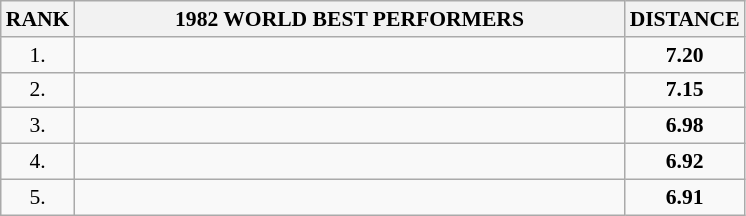<table class="wikitable" style="border-collapse: collapse; font-size: 90%;">
<tr>
<th>RANK</th>
<th align="center" style="width: 25em">1982 WORLD BEST PERFORMERS</th>
<th align="center" style="width: 5em">DISTANCE</th>
</tr>
<tr>
<td align="center">1.</td>
<td></td>
<td align="center"><strong>7.20</strong></td>
</tr>
<tr>
<td align="center">2.</td>
<td></td>
<td align="center"><strong>7.15</strong></td>
</tr>
<tr>
<td align="center">3.</td>
<td></td>
<td align="center"><strong>6.98</strong></td>
</tr>
<tr>
<td align="center">4.</td>
<td></td>
<td align="center"><strong>6.92</strong></td>
</tr>
<tr>
<td align="center">5.</td>
<td></td>
<td align="center"><strong>6.91</strong></td>
</tr>
</table>
